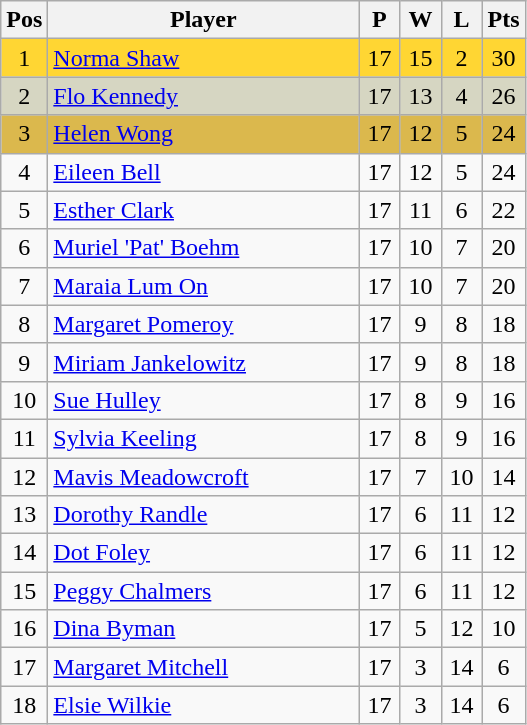<table class="wikitable" style="font-size: 100%">
<tr>
<th width=20>Pos</th>
<th width=200>Player</th>
<th width=20>P</th>
<th width=20>W</th>
<th width=20>L</th>
<th width=20>Pts</th>
</tr>
<tr align=center style="background: #FFD633;">
<td>1</td>
<td align="left"> <a href='#'>Norma Shaw</a></td>
<td>17</td>
<td>15</td>
<td>2</td>
<td>30</td>
</tr>
<tr align=center style="background: #D6D6C2;">
<td>2</td>
<td align="left"> <a href='#'>Flo Kennedy</a></td>
<td>17</td>
<td>13</td>
<td>4</td>
<td>26</td>
</tr>
<tr align=center style="background: #DBB84D;">
<td>3</td>
<td align="left"> <a href='#'>Helen Wong</a></td>
<td>17</td>
<td>12</td>
<td>5</td>
<td>24</td>
</tr>
<tr align=center>
<td>4</td>
<td align="left"> <a href='#'>Eileen Bell</a></td>
<td>17</td>
<td>12</td>
<td>5</td>
<td>24</td>
</tr>
<tr align=center>
<td>5</td>
<td align="left"> <a href='#'>Esther Clark</a></td>
<td>17</td>
<td>11</td>
<td>6</td>
<td>22</td>
</tr>
<tr align=center>
<td>6</td>
<td align="left"> <a href='#'>Muriel 'Pat' Boehm</a></td>
<td>17</td>
<td>10</td>
<td>7</td>
<td>20</td>
</tr>
<tr align=center>
<td>7</td>
<td align="left"> <a href='#'>Maraia Lum On</a></td>
<td>17</td>
<td>10</td>
<td>7</td>
<td>20</td>
</tr>
<tr align=center>
<td>8</td>
<td align="left"> <a href='#'>Margaret Pomeroy</a></td>
<td>17</td>
<td>9</td>
<td>8</td>
<td>18</td>
</tr>
<tr align=center>
<td>9</td>
<td align="left"> <a href='#'>Miriam Jankelowitz</a></td>
<td>17</td>
<td>9</td>
<td>8</td>
<td>18</td>
</tr>
<tr align=center>
<td>10</td>
<td align="left"> <a href='#'>Sue Hulley</a></td>
<td>17</td>
<td>8</td>
<td>9</td>
<td>16</td>
</tr>
<tr align=center>
<td>11</td>
<td align="left"> <a href='#'>Sylvia Keeling</a></td>
<td>17</td>
<td>8</td>
<td>9</td>
<td>16</td>
</tr>
<tr align=center>
<td>12</td>
<td align="left"> <a href='#'>Mavis Meadowcroft</a></td>
<td>17</td>
<td>7</td>
<td>10</td>
<td>14</td>
</tr>
<tr align=center>
<td>13</td>
<td align="left"> <a href='#'>Dorothy Randle</a></td>
<td>17</td>
<td>6</td>
<td>11</td>
<td>12</td>
</tr>
<tr align=center>
<td>14</td>
<td align="left"> <a href='#'>Dot Foley</a></td>
<td>17</td>
<td>6</td>
<td>11</td>
<td>12</td>
</tr>
<tr align=center>
<td>15</td>
<td align="left"> <a href='#'>Peggy Chalmers</a></td>
<td>17</td>
<td>6</td>
<td>11</td>
<td>12</td>
</tr>
<tr align=center>
<td>16</td>
<td align="left"> <a href='#'>Dina Byman</a></td>
<td>17</td>
<td>5</td>
<td>12</td>
<td>10</td>
</tr>
<tr align=center>
<td>17</td>
<td align="left"> <a href='#'>Margaret Mitchell</a></td>
<td>17</td>
<td>3</td>
<td>14</td>
<td>6</td>
</tr>
<tr align=center>
<td>18</td>
<td align="left"> <a href='#'>Elsie Wilkie</a></td>
<td>17</td>
<td>3</td>
<td>14</td>
<td>6</td>
</tr>
</table>
